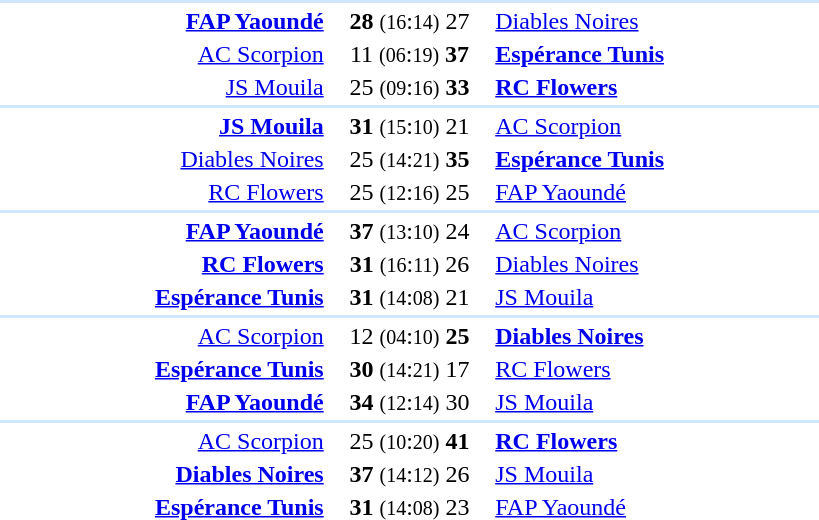<table style="text-align:center" width=550>
<tr>
<th width=30%></th>
<th width=15%></th>
<th width=30%></th>
</tr>
<tr align="left" bgcolor=#D0E7FF>
<td colspan=4></td>
</tr>
<tr>
<td align="right"><strong><a href='#'>FAP Yaoundé</a></strong> </td>
<td><strong>28</strong> <small>(16</small>:<small>14)</small> 27</td>
<td align=left> <a href='#'>Diables Noires</a></td>
</tr>
<tr>
<td align="right"><a href='#'>AC Scorpion</a> </td>
<td>11 <small>(06</small>:<small>19)</small> <strong>37</strong></td>
<td align=left> <strong><a href='#'>Espérance Tunis</a></strong></td>
</tr>
<tr>
<td align="right"><a href='#'>JS Mouila</a> </td>
<td>25 <small>(09</small>:<small>16)</small> <strong>33</strong></td>
<td align=left> <strong><a href='#'>RC Flowers</a></strong></td>
</tr>
<tr align="left" bgcolor=#D0E7FF>
<td colspan=4></td>
</tr>
<tr>
<td align="right"><strong><a href='#'>JS Mouila</a></strong> </td>
<td><strong>31</strong> <small>(15</small>:<small>10)</small> 21</td>
<td align=left> <a href='#'>AC Scorpion</a></td>
</tr>
<tr>
<td align="right"><a href='#'>Diables Noires</a> </td>
<td>25 <small>(14</small>:<small>21)</small> <strong>35</strong></td>
<td align=left> <strong><a href='#'>Espérance Tunis</a></strong></td>
</tr>
<tr>
<td align="right"><a href='#'>RC Flowers</a> </td>
<td>25 <small>(12</small>:<small>16)</small> 25</td>
<td align=left> <a href='#'>FAP Yaoundé</a></td>
</tr>
<tr align="left" bgcolor=#D0E7FF>
<td colspan=4></td>
</tr>
<tr>
<td align="right"><strong><a href='#'>FAP Yaoundé</a></strong> </td>
<td><strong>37</strong> <small>(13</small>:<small>10)</small> 24</td>
<td align=left> <a href='#'>AC Scorpion</a></td>
</tr>
<tr>
<td align="right"><strong><a href='#'>RC Flowers</a></strong> </td>
<td><strong>31</strong> <small>(16</small>:<small>11)</small> 26</td>
<td align=left> <a href='#'>Diables Noires</a></td>
</tr>
<tr>
<td align="right"><strong><a href='#'>Espérance Tunis</a></strong> </td>
<td><strong>31</strong> <small>(14</small>:<small>08)</small> 21</td>
<td align=left> <a href='#'>JS Mouila</a></td>
</tr>
<tr align="left" bgcolor=#D0E7FF>
<td colspan=4></td>
</tr>
<tr>
<td align="right"><a href='#'>AC Scorpion</a> </td>
<td>12 <small>(04</small>:<small>10)</small> <strong>25</strong></td>
<td align=left> <strong><a href='#'>Diables Noires</a></strong></td>
</tr>
<tr>
<td align="right"><strong><a href='#'>Espérance Tunis</a></strong> </td>
<td><strong>30</strong> <small>(14</small>:<small>21)</small> 17</td>
<td align=left> <a href='#'>RC Flowers</a></td>
</tr>
<tr>
<td align="right"><strong><a href='#'>FAP Yaoundé</a></strong> </td>
<td><strong>34</strong> <small>(12</small>:<small>14)</small> 30</td>
<td align=left> <a href='#'>JS Mouila</a></td>
</tr>
<tr align="left" bgcolor=#D0E7FF>
<td colspan=4></td>
</tr>
<tr>
<td align="right"><a href='#'>AC Scorpion</a> </td>
<td>25 <small>(10</small>:<small>20)</small> <strong>41</strong></td>
<td align=left> <strong><a href='#'>RC Flowers</a></strong></td>
</tr>
<tr>
<td align="right"><strong><a href='#'>Diables Noires</a></strong> </td>
<td><strong>37</strong> <small>(14</small>:<small>12)</small> 26</td>
<td align=left> <a href='#'>JS Mouila</a></td>
</tr>
<tr>
<td align="right"><strong><a href='#'>Espérance Tunis</a></strong> </td>
<td><strong>31</strong> <small>(14</small>:<small>08)</small> 23</td>
<td align=left> <a href='#'>FAP Yaoundé</a></td>
</tr>
</table>
